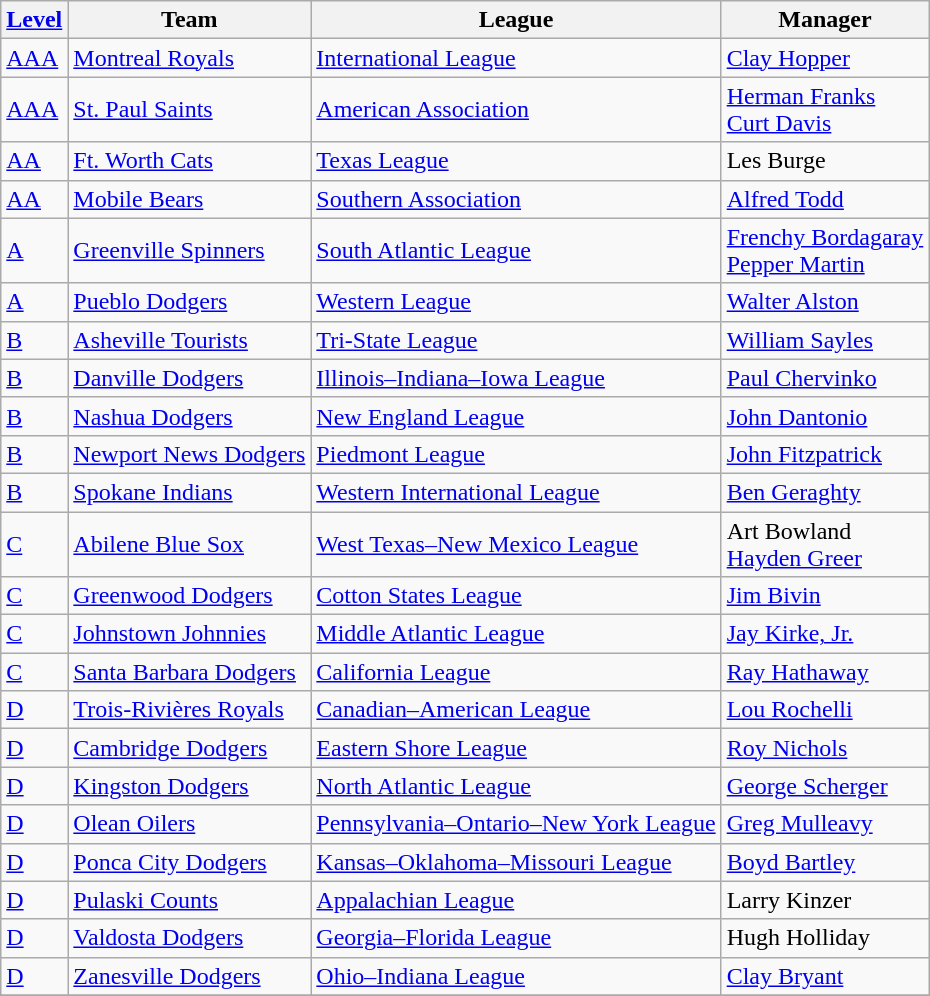<table class="wikitable">
<tr>
<th><a href='#'>Level</a></th>
<th>Team</th>
<th>League</th>
<th>Manager</th>
</tr>
<tr>
<td><a href='#'>AAA</a></td>
<td><a href='#'>Montreal Royals</a></td>
<td><a href='#'>International League</a></td>
<td><a href='#'>Clay Hopper</a></td>
</tr>
<tr>
<td><a href='#'>AAA</a></td>
<td><a href='#'>St. Paul Saints</a></td>
<td><a href='#'>American Association</a></td>
<td><a href='#'>Herman Franks</a><br><a href='#'>Curt Davis</a></td>
</tr>
<tr>
<td><a href='#'>AA</a></td>
<td><a href='#'>Ft. Worth Cats</a></td>
<td><a href='#'>Texas League</a></td>
<td>Les Burge</td>
</tr>
<tr>
<td><a href='#'>AA</a></td>
<td><a href='#'>Mobile Bears</a></td>
<td><a href='#'>Southern Association</a></td>
<td><a href='#'>Alfred Todd</a></td>
</tr>
<tr>
<td><a href='#'>A</a></td>
<td><a href='#'>Greenville Spinners</a></td>
<td><a href='#'>South Atlantic League</a></td>
<td><a href='#'>Frenchy Bordagaray</a><br><a href='#'>Pepper Martin</a></td>
</tr>
<tr>
<td><a href='#'>A</a></td>
<td><a href='#'>Pueblo Dodgers</a></td>
<td><a href='#'>Western League</a></td>
<td><a href='#'>Walter Alston</a></td>
</tr>
<tr>
<td><a href='#'>B</a></td>
<td><a href='#'>Asheville Tourists</a></td>
<td><a href='#'>Tri-State League</a></td>
<td><a href='#'>William Sayles</a></td>
</tr>
<tr>
<td><a href='#'>B</a></td>
<td><a href='#'>Danville Dodgers</a></td>
<td><a href='#'>Illinois–Indiana–Iowa League</a></td>
<td><a href='#'>Paul Chervinko</a></td>
</tr>
<tr>
<td><a href='#'>B</a></td>
<td><a href='#'>Nashua Dodgers</a></td>
<td><a href='#'>New England League</a></td>
<td><a href='#'>John Dantonio</a></td>
</tr>
<tr>
<td><a href='#'>B</a></td>
<td><a href='#'>Newport News Dodgers</a></td>
<td><a href='#'>Piedmont League</a></td>
<td><a href='#'>John Fitzpatrick</a></td>
</tr>
<tr>
<td><a href='#'>B</a></td>
<td><a href='#'>Spokane Indians</a></td>
<td><a href='#'>Western International League</a></td>
<td><a href='#'>Ben Geraghty</a></td>
</tr>
<tr>
<td><a href='#'>C</a></td>
<td><a href='#'>Abilene Blue Sox</a></td>
<td><a href='#'>West Texas–New Mexico League</a></td>
<td>Art Bowland<br><a href='#'>Hayden Greer</a></td>
</tr>
<tr>
<td><a href='#'>C</a></td>
<td><a href='#'>Greenwood Dodgers</a></td>
<td><a href='#'>Cotton States League</a></td>
<td><a href='#'>Jim Bivin</a></td>
</tr>
<tr>
<td><a href='#'>C</a></td>
<td><a href='#'>Johnstown Johnnies</a></td>
<td><a href='#'>Middle Atlantic League</a></td>
<td><a href='#'>Jay Kirke, Jr.</a></td>
</tr>
<tr>
<td><a href='#'>C</a></td>
<td><a href='#'>Santa Barbara Dodgers</a></td>
<td><a href='#'>California League</a></td>
<td><a href='#'>Ray Hathaway</a></td>
</tr>
<tr>
<td><a href='#'>D</a></td>
<td><a href='#'>Trois-Rivières Royals</a></td>
<td><a href='#'>Canadian–American League</a></td>
<td><a href='#'>Lou Rochelli</a></td>
</tr>
<tr>
<td><a href='#'>D</a></td>
<td><a href='#'>Cambridge Dodgers</a></td>
<td><a href='#'>Eastern Shore League</a></td>
<td><a href='#'>Roy Nichols</a></td>
</tr>
<tr>
<td><a href='#'>D</a></td>
<td><a href='#'>Kingston Dodgers</a></td>
<td><a href='#'>North Atlantic League</a></td>
<td><a href='#'>George Scherger</a></td>
</tr>
<tr>
<td><a href='#'>D</a></td>
<td><a href='#'>Olean Oilers</a></td>
<td><a href='#'>Pennsylvania–Ontario–New York League</a></td>
<td><a href='#'>Greg Mulleavy</a></td>
</tr>
<tr>
<td><a href='#'>D</a></td>
<td><a href='#'>Ponca City Dodgers</a></td>
<td><a href='#'>Kansas–Oklahoma–Missouri League</a></td>
<td><a href='#'>Boyd Bartley</a></td>
</tr>
<tr>
<td><a href='#'>D</a></td>
<td><a href='#'>Pulaski Counts</a></td>
<td><a href='#'>Appalachian League</a></td>
<td>Larry Kinzer</td>
</tr>
<tr>
<td><a href='#'>D</a></td>
<td><a href='#'>Valdosta Dodgers</a></td>
<td><a href='#'>Georgia–Florida League</a></td>
<td>Hugh Holliday</td>
</tr>
<tr>
<td><a href='#'>D</a></td>
<td><a href='#'>Zanesville Dodgers</a></td>
<td><a href='#'>Ohio–Indiana League</a></td>
<td><a href='#'>Clay Bryant</a></td>
</tr>
<tr>
</tr>
</table>
